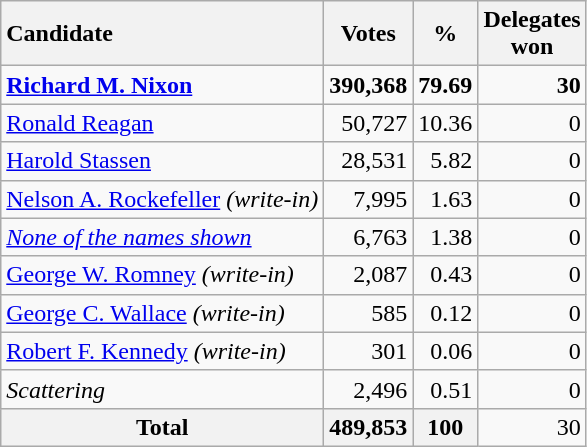<table class="wikitable sortable plainrowheaders" style="text-align:right">
<tr>
<th style="text-align:left;">Candidate</th>
<th>Votes</th>
<th>%</th>
<th>Delegates<br>won</th>
</tr>
<tr>
<td style="text-align:left;"><strong><a href='#'>Richard M. Nixon</a></strong></td>
<td><strong>390,368</strong></td>
<td><strong>79.69</strong></td>
<td><strong>30</strong></td>
</tr>
<tr>
<td style="text-align:left;"><a href='#'>Ronald Reagan</a></td>
<td>50,727</td>
<td>10.36</td>
<td>0</td>
</tr>
<tr>
<td style="text-align:left;"><a href='#'>Harold Stassen</a></td>
<td>28,531</td>
<td>5.82</td>
<td>0</td>
</tr>
<tr>
<td style="text-align:left;"><a href='#'>Nelson A. Rockefeller</a> <em>(write-in)</em></td>
<td>7,995</td>
<td>1.63</td>
<td>0</td>
</tr>
<tr>
<td style="text-align:left;"><em><a href='#'>None of the names shown</a></em></td>
<td>6,763</td>
<td>1.38</td>
<td>0</td>
</tr>
<tr>
<td style="text-align:left;"><a href='#'>George W. Romney</a> <em>(write-in)</em></td>
<td>2,087</td>
<td>0.43</td>
<td>0</td>
</tr>
<tr>
<td style="text-align:left;"><a href='#'>George C. Wallace</a> <em>(write-in)</em></td>
<td>585</td>
<td>0.12</td>
<td>0</td>
</tr>
<tr>
<td style="text-align:left;"><a href='#'>Robert F. Kennedy</a> <em>(write-in)</em></td>
<td>301</td>
<td>0.06</td>
<td>0</td>
</tr>
<tr>
<td style="text-align:left;"><em>Scattering</em></td>
<td>2,496</td>
<td>0.51</td>
<td>0</td>
</tr>
<tr class="sortbottom">
<th>Total</th>
<th>489,853</th>
<th>100</th>
<td>30</td>
</tr>
</table>
